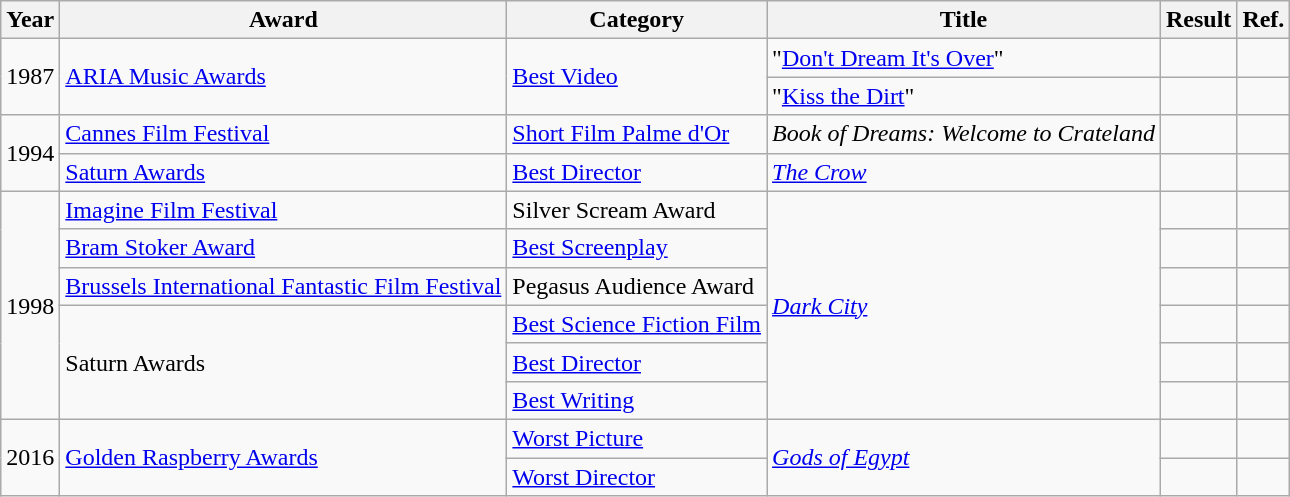<table class="wikitable">
<tr>
<th>Year</th>
<th>Award</th>
<th>Category</th>
<th>Title</th>
<th>Result</th>
<th>Ref.</th>
</tr>
<tr>
<td rowspan=2>1987</td>
<td rowspan=2><a href='#'>ARIA Music Awards</a></td>
<td rowspan=2><a href='#'>Best Video</a></td>
<td>"<a href='#'>Don't Dream It's Over</a>"</td>
<td></td>
<td rowspan=></td>
</tr>
<tr>
<td>"<a href='#'>Kiss the Dirt</a>"</td>
<td></td>
</tr>
<tr>
<td rowspan=2>1994</td>
<td><a href='#'>Cannes Film Festival</a></td>
<td><a href='#'>Short Film Palme d'Or</a></td>
<td><em>Book of Dreams: Welcome to Crateland</em></td>
<td></td>
<td></td>
</tr>
<tr>
<td><a href='#'>Saturn Awards</a></td>
<td><a href='#'>Best Director</a></td>
<td><em><a href='#'>The Crow</a></em></td>
<td></td>
<td></td>
</tr>
<tr>
<td rowspan=6>1998</td>
<td><a href='#'>Imagine Film Festival</a></td>
<td>Silver Scream Award</td>
<td rowspan=6><em><a href='#'>Dark City</a></em></td>
<td></td>
<td></td>
</tr>
<tr>
<td><a href='#'>Bram Stoker Award</a></td>
<td><a href='#'>Best Screenplay</a></td>
<td></td>
<td></td>
</tr>
<tr>
<td><a href='#'>Brussels International Fantastic Film Festival</a></td>
<td>Pegasus Audience Award</td>
<td></td>
<td></td>
</tr>
<tr>
<td rowspan=3>Saturn Awards</td>
<td><a href='#'>Best Science Fiction Film</a></td>
<td></td>
<td></td>
</tr>
<tr>
<td><a href='#'>Best Director</a></td>
<td></td>
<td></td>
</tr>
<tr>
<td><a href='#'>Best Writing</a></td>
<td></td>
<td></td>
</tr>
<tr>
<td rowspan=2>2016</td>
<td rowspan=2><a href='#'>Golden Raspberry Awards</a></td>
<td><a href='#'>Worst Picture</a></td>
<td rowspan=2><em><a href='#'>Gods of Egypt</a></em></td>
<td></td>
<td></td>
</tr>
<tr>
<td><a href='#'>Worst Director</a></td>
<td></td>
<td></td>
</tr>
</table>
